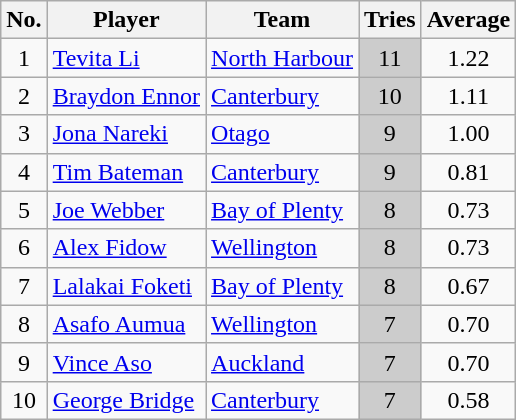<table class="wikitable sortable" style="text-align:center">
<tr>
<th>No.</th>
<th>Player</th>
<th>Team</th>
<th>Tries</th>
<th>Average</th>
</tr>
<tr>
<td>1</td>
<td style="text-align:left"><a href='#'>Tevita Li</a></td>
<td style="text-align:left"><a href='#'>North Harbour</a></td>
<td style="background:#ccc">11</td>
<td>1.22</td>
</tr>
<tr>
<td>2</td>
<td style="text-align:left"><a href='#'>Braydon Ennor</a></td>
<td style="text-align:left"><a href='#'>Canterbury</a></td>
<td style="background:#ccc">10</td>
<td>1.11</td>
</tr>
<tr>
<td>3</td>
<td style="text-align:left"><a href='#'>Jona Nareki</a></td>
<td style="text-align:left"><a href='#'>Otago</a></td>
<td style="background:#ccc">9</td>
<td>1.00</td>
</tr>
<tr>
<td>4</td>
<td style="text-align:left"><a href='#'>Tim Bateman</a></td>
<td style="text-align:left"><a href='#'>Canterbury</a></td>
<td style="background:#ccc">9</td>
<td>0.81</td>
</tr>
<tr>
<td>5</td>
<td style="text-align:left"><a href='#'>Joe Webber</a></td>
<td style="text-align:left"><a href='#'>Bay of Plenty</a></td>
<td style="background:#ccc">8</td>
<td>0.73</td>
</tr>
<tr>
<td>6</td>
<td style="text-align:left"><a href='#'>Alex Fidow</a></td>
<td style="text-align:left"><a href='#'>Wellington</a></td>
<td style="background:#ccc">8</td>
<td>0.73</td>
</tr>
<tr>
<td>7</td>
<td style="text-align:left"><a href='#'>Lalakai Foketi</a></td>
<td style="text-align:left"><a href='#'>Bay of Plenty</a></td>
<td style="background:#ccc">8</td>
<td>0.67</td>
</tr>
<tr>
<td>8</td>
<td style="text-align:left"><a href='#'>Asafo Aumua</a></td>
<td style="text-align:left"><a href='#'>Wellington</a></td>
<td style="background:#ccc">7</td>
<td>0.70</td>
</tr>
<tr>
<td>9</td>
<td style="text-align:left"><a href='#'>Vince Aso</a></td>
<td style="text-align:left"><a href='#'>Auckland</a></td>
<td style="background:#ccc">7</td>
<td>0.70</td>
</tr>
<tr>
<td>10</td>
<td style="text-align:left"><a href='#'>George Bridge</a></td>
<td style="text-align:left"><a href='#'>Canterbury</a></td>
<td style="background:#ccc">7</td>
<td>0.58</td>
</tr>
</table>
